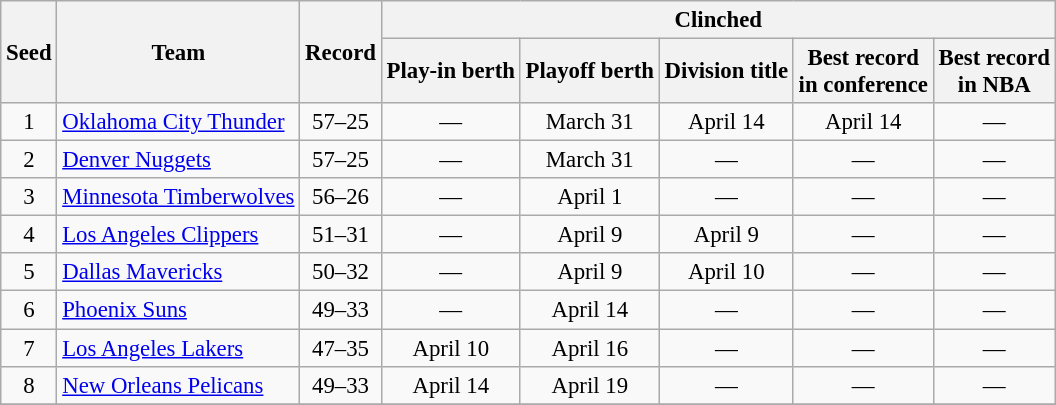<table class="wikitable" style="font-size:95%; text-align:center">
<tr>
<th rowspan=2>Seed</th>
<th rowspan=2>Team</th>
<th rowspan=2>Record</th>
<th colspan=5>Clinched</th>
</tr>
<tr>
<th>Play-in berth</th>
<th>Playoff berth</th>
<th>Division title</th>
<th>Best record<br>in conference</th>
<th>Best record<br>in NBA</th>
</tr>
<tr>
<td>1</td>
<td align=left><a href='#'>Oklahoma City Thunder</a></td>
<td>57–25</td>
<td>—</td>
<td>March 31</td>
<td>April 14</td>
<td>April 14</td>
<td>—</td>
</tr>
<tr>
<td>2</td>
<td align=left><a href='#'>Denver Nuggets</a></td>
<td>57–25</td>
<td>—</td>
<td>March 31</td>
<td>—</td>
<td>—</td>
<td>—</td>
</tr>
<tr>
<td>3</td>
<td align=left><a href='#'>Minnesota Timberwolves</a></td>
<td>56–26</td>
<td>—</td>
<td>April 1</td>
<td>—</td>
<td>—</td>
<td>—</td>
</tr>
<tr>
<td>4</td>
<td align=left><a href='#'>Los Angeles Clippers</a></td>
<td>51–31</td>
<td>—</td>
<td>April 9</td>
<td>April 9</td>
<td>—</td>
<td>—</td>
</tr>
<tr>
<td>5</td>
<td align=left><a href='#'>Dallas Mavericks</a></td>
<td>50–32</td>
<td>—</td>
<td>April 9</td>
<td>April 10</td>
<td>—</td>
<td>—</td>
</tr>
<tr>
<td>6</td>
<td align=left><a href='#'>Phoenix Suns</a></td>
<td>49–33</td>
<td>—</td>
<td>April 14</td>
<td>—</td>
<td>—</td>
<td>—</td>
</tr>
<tr>
<td>7</td>
<td align=left><a href='#'>Los Angeles Lakers</a></td>
<td>47–35</td>
<td>April 10</td>
<td>April 16</td>
<td>—</td>
<td>—</td>
<td>—</td>
</tr>
<tr>
<td>8</td>
<td align=left><a href='#'>New Orleans Pelicans</a></td>
<td>49–33</td>
<td>April 14</td>
<td>April 19</td>
<td>—</td>
<td>—</td>
<td>—</td>
</tr>
<tr>
</tr>
</table>
